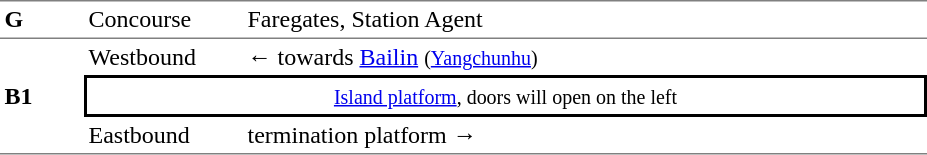<table border=0 cellspacing=0 cellpadding=3>
<tr>
<td style="border-top:solid 1px gray;border-bottom:solid 0px gray;" width=50><strong>G</strong></td>
<td style="border-top:solid 1px gray;border-bottom:solid 0px gray;" width=100>Concourse</td>
<td style="border-top:solid 1px gray;border-bottom:solid 0px gray;" width=450>Faregates, Station Agent</td>
</tr>
<tr>
<td style="border-top:solid 1px gray;border-bottom:solid 1px gray;" rowspan=3><strong>B1</strong></td>
<td style="border-top:solid 1px gray;border-bottom:solid 0px gray;">Westbound</td>
<td style="border-top:solid 1px gray;border-bottom:solid 0px gray;">←  towards <a href='#'>Bailin</a> <small>(<a href='#'>Yangchunhu</a>)</small></td>
</tr>
<tr>
<td style="border-right:solid 2px black;border-left:solid 2px black;border-top:solid 2px black;border-bottom:solid 2px black;text-align:center;" colspan=2><small><a href='#'>Island platform</a>, doors will open on the left</small></td>
</tr>
<tr>
<td style="border-bottom:solid 1px gray;">Eastbound</td>
<td style="border-bottom:solid 1px gray;"> termination platform →</td>
</tr>
</table>
